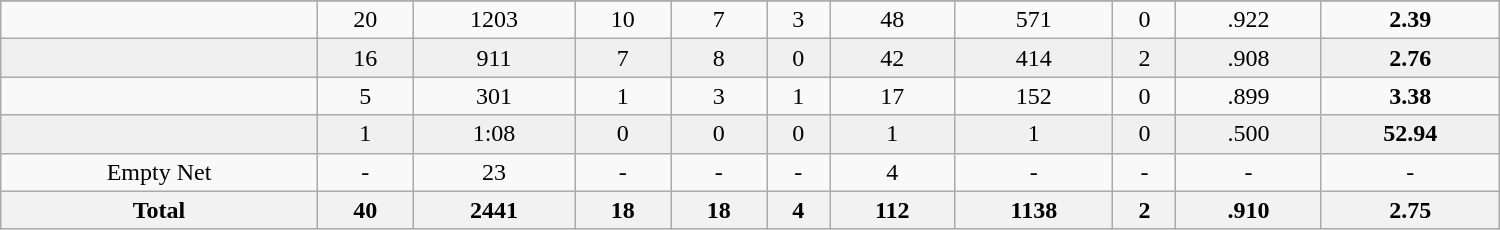<table class="wikitable sortable" width ="1000">
<tr align="center">
</tr>
<tr align="center">
<td></td>
<td>20</td>
<td>1203</td>
<td>10</td>
<td>7</td>
<td>3</td>
<td>48</td>
<td>571</td>
<td>0</td>
<td>.922</td>
<td><strong>2.39</strong></td>
</tr>
<tr align="center" bgcolor="f0f0f0">
<td></td>
<td>16</td>
<td>911</td>
<td>7</td>
<td>8</td>
<td>0</td>
<td>42</td>
<td>414</td>
<td>2</td>
<td>.908</td>
<td><strong>2.76</strong></td>
</tr>
<tr align="center">
<td></td>
<td>5</td>
<td>301</td>
<td>1</td>
<td>3</td>
<td>1</td>
<td>17</td>
<td>152</td>
<td>0</td>
<td>.899</td>
<td><strong>3.38</strong></td>
</tr>
<tr align="center" bgcolor="f0f0f0">
<td></td>
<td>1</td>
<td>1:08</td>
<td>0</td>
<td>0</td>
<td>0</td>
<td>1</td>
<td>1</td>
<td>0</td>
<td>.500</td>
<td><strong>52.94</strong></td>
</tr>
<tr align="center" bgcolor="">
<td>Empty Net</td>
<td>-</td>
<td>23</td>
<td>-</td>
<td>-</td>
<td>-</td>
<td>4</td>
<td>-</td>
<td>-</td>
<td>-</td>
<td>-</td>
</tr>
<tr>
<th>Total</th>
<th>40</th>
<th>2441</th>
<th>18</th>
<th>18</th>
<th>4</th>
<th>112</th>
<th>1138</th>
<th>2</th>
<th>.910</th>
<th>2.75</th>
</tr>
</table>
